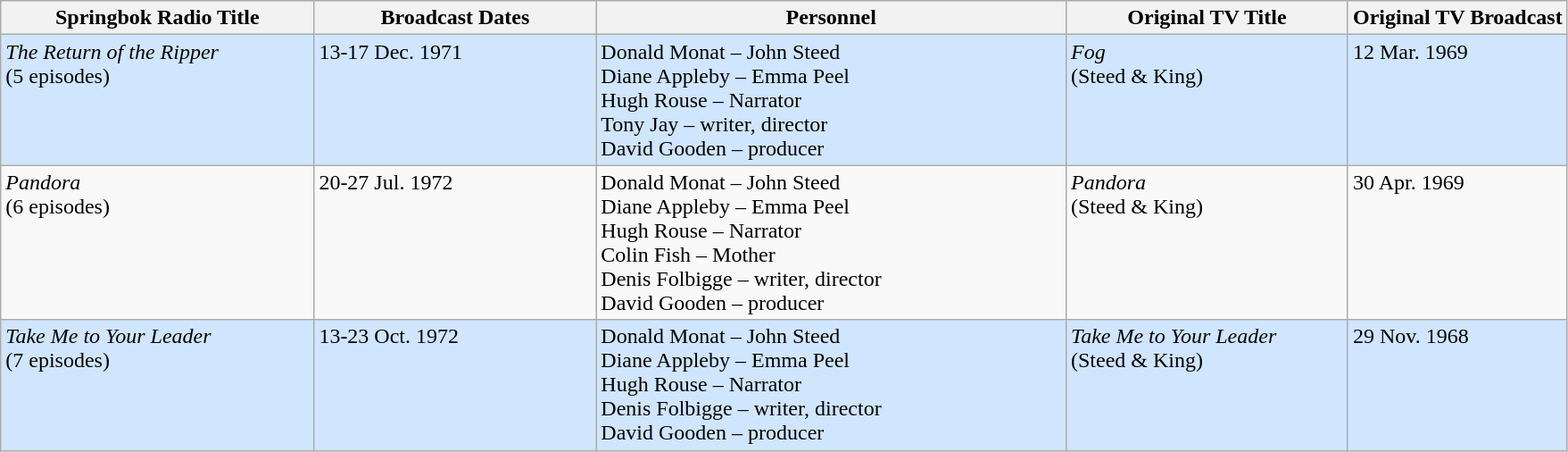<table class="wikitable">
<tr>
<th scope="col" style="width: 20%; vertical-align: top;">Springbok Radio Title</th>
<th scope="col" style="width: 18%; vertical-align: top;">Broadcast Dates</th>
<th scope="col" style="width: 30% vertical-align: top;">Personnel</th>
<th scope="col" style="width: 18%; vertical-align: top;">Original TV Title</th>
<th scope="col" style="width: 14%; vertical-align: top;">Original TV Broadcast</th>
</tr>
<tr style="vertical-align: top; background: #D0E6FF">
<td><em>The Return of the Ripper</em><br>(5 episodes)</td>
<td>13-17 Dec. 1971</td>
<td>Donald Monat – John Steed<br> Diane Appleby – Emma Peel<br> Hugh Rouse – Narrator<br> Tony Jay – writer, director<br> David Gooden – producer</td>
<td><em>Fog</em><br> (Steed & King)</td>
<td>12 Mar. 1969</td>
</tr>
<tr style="vertical-align: top;">
<td><em>Pandora</em><br> (6 episodes)</td>
<td>20-27 Jul. 1972 </td>
<td>Donald Monat – John Steed<br> Diane Appleby – Emma Peel<br> Hugh Rouse – Narrator<br> Colin Fish – Mother<br>Denis Folbigge – writer, director<br> David Gooden – producer</td>
<td><em>Pandora</em><br> (Steed & King)</td>
<td>30 Apr. 1969</td>
</tr>
<tr style="vertical-align: top; background: #D0E6FF">
<td><em>Take Me to Your Leader</em><br> (7 episodes)</td>
<td>13-23 Oct. 1972</td>
<td>Donald Monat – John Steed<br> Diane Appleby – Emma Peel<br> Hugh Rouse – Narrator<br> Denis Folbigge – writer, director<br> David Gooden – producer</td>
<td><em>Take Me to Your Leader</em><br> (Steed & King)</td>
<td>29 Nov. 1968</td>
</tr>
</table>
